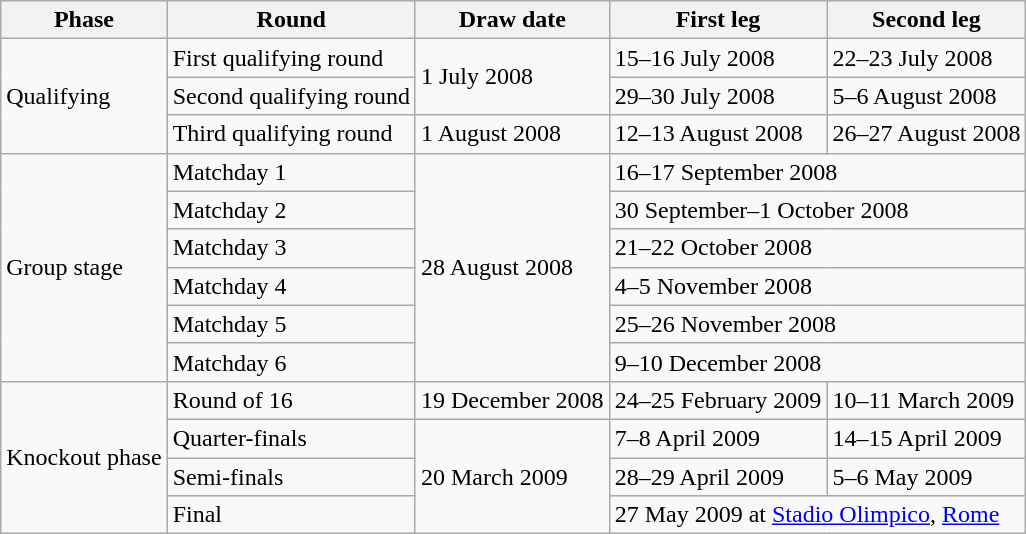<table class="wikitable">
<tr>
<th>Phase</th>
<th>Round</th>
<th>Draw date</th>
<th>First leg</th>
<th>Second leg</th>
</tr>
<tr>
<td rowspan=3>Qualifying</td>
<td>First qualifying round</td>
<td rowspan=2>1 July 2008</td>
<td>15–16 July 2008</td>
<td>22–23 July 2008</td>
</tr>
<tr>
<td>Second qualifying round</td>
<td>29–30 July 2008</td>
<td>5–6 August 2008</td>
</tr>
<tr>
<td>Third qualifying round</td>
<td>1 August 2008</td>
<td>12–13 August 2008</td>
<td>26–27 August 2008</td>
</tr>
<tr>
<td rowspan=6>Group stage</td>
<td>Matchday 1</td>
<td rowspan=6>28 August 2008</td>
<td colspan=2>16–17 September 2008</td>
</tr>
<tr>
<td>Matchday 2</td>
<td colspan=2>30 September–1 October 2008</td>
</tr>
<tr>
<td>Matchday 3</td>
<td colspan=2>21–22 October 2008</td>
</tr>
<tr>
<td>Matchday 4</td>
<td colspan=2>4–5 November 2008</td>
</tr>
<tr>
<td>Matchday 5</td>
<td colspan=2>25–26 November 2008</td>
</tr>
<tr>
<td>Matchday 6</td>
<td colspan=2>9–10 December 2008</td>
</tr>
<tr>
<td rowspan=4>Knockout phase</td>
<td>Round of 16</td>
<td>19 December 2008</td>
<td>24–25 February 2009</td>
<td>10–11 March 2009</td>
</tr>
<tr>
<td>Quarter-finals</td>
<td rowspan=3>20 March 2009</td>
<td>7–8 April 2009</td>
<td>14–15 April 2009</td>
</tr>
<tr>
<td>Semi-finals</td>
<td>28–29 April 2009</td>
<td>5–6 May 2009</td>
</tr>
<tr>
<td>Final</td>
<td colspan="2">27 May 2009 at <a href='#'>Stadio Olimpico</a>, <a href='#'>Rome</a></td>
</tr>
</table>
